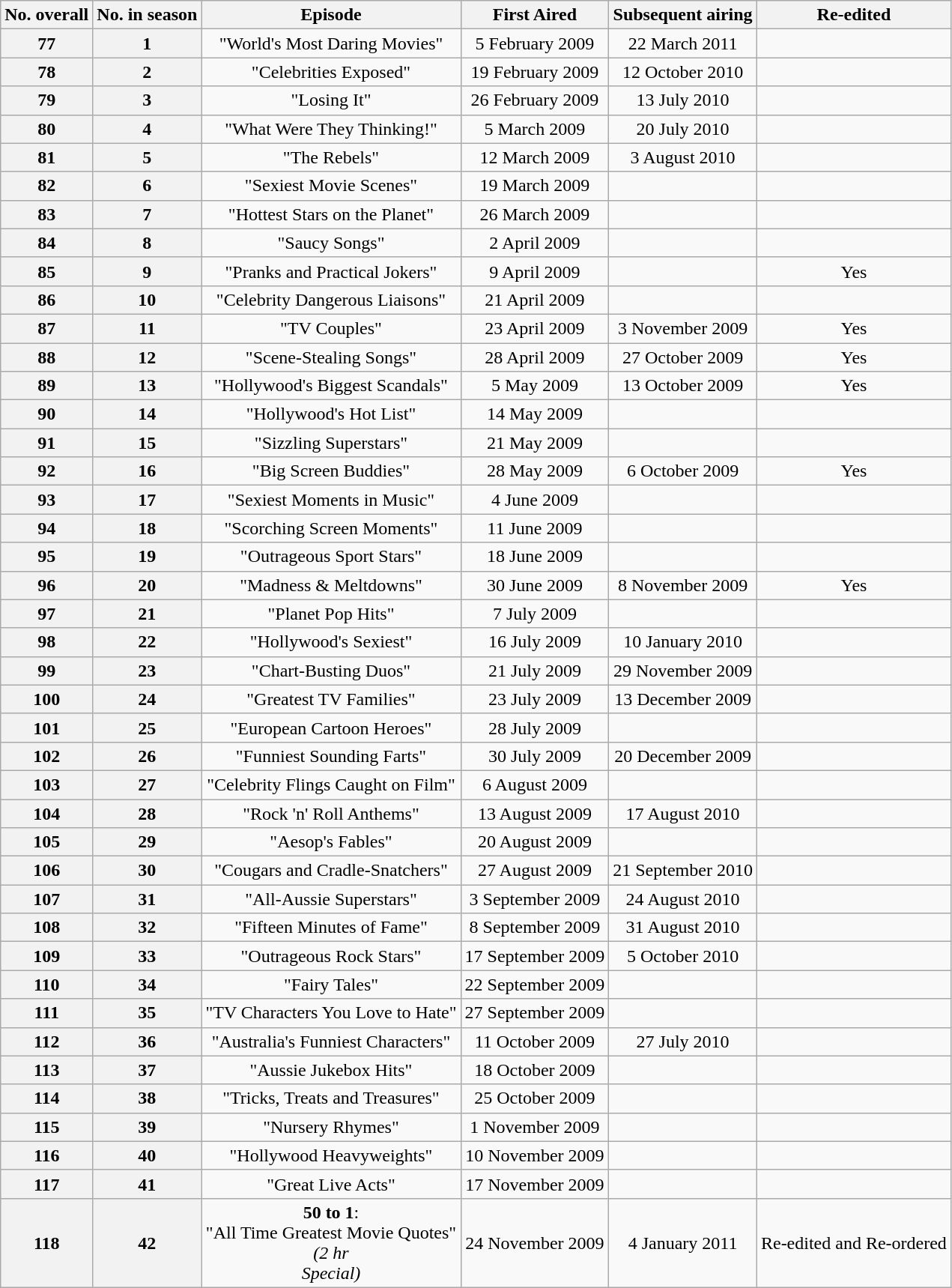<table class="wikitable plainrowheaders" style="text-align:center;">
<tr>
<th>No. overall</th>
<th>No. in season</th>
<th>Episode</th>
<th>First Aired</th>
<th>Subsequent airing</th>
<th>Re-edited</th>
</tr>
<tr>
<th>77</th>
<th>1</th>
<td>"World's Most Daring Movies"</td>
<td>5 February 2009</td>
<td>22 March 2011</td>
<td></td>
</tr>
<tr>
<th>78</th>
<th>2</th>
<td>"Celebrities Exposed"</td>
<td>19 February 2009</td>
<td>12 October 2010</td>
<td></td>
</tr>
<tr>
<th>79</th>
<th>3</th>
<td>"Losing It"</td>
<td>26 February 2009</td>
<td>13 July 2010</td>
<td></td>
</tr>
<tr>
<th>80</th>
<th>4</th>
<td>"What Were They Thinking!"</td>
<td>5 March 2009</td>
<td>20 July 2010</td>
<td></td>
</tr>
<tr>
<th>81</th>
<th>5</th>
<td>"The Rebels"</td>
<td>12 March 2009</td>
<td>3 August 2010</td>
<td></td>
</tr>
<tr>
<th>82</th>
<th>6</th>
<td>"Sexiest Movie Scenes"</td>
<td>19 March 2009</td>
<td></td>
<td></td>
</tr>
<tr>
<th>83</th>
<th>7</th>
<td>"Hottest Stars on the Planet"</td>
<td>26 March 2009</td>
<td></td>
<td></td>
</tr>
<tr>
<th>84</th>
<th>8</th>
<td>"Saucy Songs"</td>
<td>2 April 2009</td>
<td></td>
<td></td>
</tr>
<tr>
<th>85</th>
<th>9</th>
<td>"Pranks and Practical Jokers"</td>
<td>9 April 2009</td>
<td></td>
<td>Yes</td>
</tr>
<tr>
<th>86</th>
<th>10</th>
<td>"Celebrity Dangerous Liaisons"</td>
<td>21 April 2009</td>
<td></td>
<td></td>
</tr>
<tr>
<th>87</th>
<th>11</th>
<td>"TV Couples"</td>
<td>23 April 2009</td>
<td>3 November 2009</td>
<td>Yes</td>
</tr>
<tr>
<th>88</th>
<th>12</th>
<td>"Scene-Stealing Songs"</td>
<td>28 April 2009</td>
<td>27 October 2009</td>
<td>Yes</td>
</tr>
<tr>
<th>89</th>
<th>13</th>
<td>"Hollywood's Biggest Scandals"</td>
<td>5 May 2009</td>
<td>13 October 2009</td>
<td>Yes</td>
</tr>
<tr>
<th>90</th>
<th>14</th>
<td>"Hollywood's Hot List"</td>
<td>14 May 2009</td>
<td></td>
<td></td>
</tr>
<tr>
<th>91</th>
<th>15</th>
<td>"Sizzling Superstars"</td>
<td>21 May 2009</td>
<td></td>
<td></td>
</tr>
<tr>
<th>92</th>
<th>16</th>
<td>"Big Screen Buddies"</td>
<td>28 May 2009</td>
<td>6 October 2009</td>
<td>Yes</td>
</tr>
<tr>
<th>93</th>
<th>17</th>
<td>"Sexiest Moments in Music"</td>
<td>4 June 2009</td>
<td></td>
<td></td>
</tr>
<tr>
<th>94</th>
<th>18</th>
<td>"Scorching Screen Moments"</td>
<td>11 June 2009</td>
<td></td>
<td></td>
</tr>
<tr>
<th>95</th>
<th>19</th>
<td>"Outrageous Sport Stars"</td>
<td>18 June 2009</td>
<td></td>
<td></td>
</tr>
<tr>
<th>96</th>
<th>20</th>
<td>"Madness & Meltdowns"</td>
<td>30 June 2009</td>
<td>8 November 2009</td>
<td>Yes</td>
</tr>
<tr>
<th>97</th>
<th>21</th>
<td>"Planet Pop Hits"</td>
<td>7 July 2009</td>
<td></td>
<td></td>
</tr>
<tr>
<th>98</th>
<th>22</th>
<td>"Hollywood's Sexiest"</td>
<td>16 July 2009</td>
<td>10 January 2010</td>
<td></td>
</tr>
<tr>
<th>99</th>
<th>23</th>
<td>"Chart-Busting Duos"</td>
<td>21 July 2009</td>
<td>29 November 2009</td>
<td></td>
</tr>
<tr>
<th>100</th>
<th>24</th>
<td>"Greatest TV Families"</td>
<td>23 July 2009</td>
<td>13 December 2009</td>
<td></td>
</tr>
<tr>
<th>101</th>
<th>25</th>
<td>"European Cartoon Heroes"</td>
<td>28 July 2009</td>
<td></td>
<td></td>
</tr>
<tr>
<th>102</th>
<th>26</th>
<td>"Funniest Sounding Farts"</td>
<td>30 July 2009</td>
<td>20 December 2009</td>
<td></td>
</tr>
<tr>
<th>103</th>
<th>27</th>
<td>"Celebrity Flings Caught on Film"</td>
<td>6 August 2009</td>
<td></td>
<td></td>
</tr>
<tr>
<th>104</th>
<th>28</th>
<td>"Rock 'n' Roll Anthems"</td>
<td>13 August 2009</td>
<td>17 August 2010</td>
<td></td>
</tr>
<tr>
<th>105</th>
<th>29</th>
<td>"Aesop's Fables"</td>
<td>20 August 2009</td>
<td></td>
<td></td>
</tr>
<tr>
<th>106</th>
<th>30</th>
<td>"Cougars and Cradle-Snatchers"</td>
<td>27 August 2009</td>
<td>21 September 2010</td>
<td></td>
</tr>
<tr>
<th>107</th>
<th>31</th>
<td>"All-Aussie Superstars"</td>
<td>3 September 2009</td>
<td>24 August 2010</td>
<td></td>
</tr>
<tr>
<th>108</th>
<th>32</th>
<td>"Fifteen Minutes of Fame"</td>
<td>8 September 2009</td>
<td>31 August 2010</td>
<td></td>
</tr>
<tr>
<th>109</th>
<th>33</th>
<td>"Outrageous Rock Stars"</td>
<td>17 September 2009</td>
<td>5 October 2010</td>
<td></td>
</tr>
<tr>
<th>110</th>
<th>34</th>
<td>"Fairy Tales"</td>
<td>22 September 2009</td>
<td></td>
<td></td>
</tr>
<tr>
<th>111</th>
<th>35</th>
<td>"TV Characters You Love to Hate"</td>
<td>27 September 2009</td>
<td></td>
<td></td>
</tr>
<tr>
<th>112</th>
<th>36</th>
<td>"Australia's Funniest Characters"</td>
<td>11 October 2009</td>
<td>27 July 2010</td>
<td></td>
</tr>
<tr>
<th>113</th>
<th>37</th>
<td>"Aussie Jukebox Hits"</td>
<td>18 October 2009</td>
<td></td>
<td></td>
</tr>
<tr>
<th>114</th>
<th>38</th>
<td>"Tricks, Treats and Treasures"</td>
<td>25 October 2009</td>
<td></td>
<td></td>
</tr>
<tr>
<th>115</th>
<th>39</th>
<td>"Nursery Rhymes"</td>
<td>1 November 2009</td>
<td></td>
<td></td>
</tr>
<tr>
<th>116</th>
<th>40</th>
<td>"Hollywood Heavyweights"</td>
<td>10 November 2009</td>
<td></td>
<td></td>
</tr>
<tr>
<th>117</th>
<th>41</th>
<td>"Great Live Acts"</td>
<td>17 November 2009</td>
<td></td>
<td></td>
</tr>
<tr>
<th>118</th>
<th>42</th>
<td><strong>50 to 1</strong>:<br>"All Time Greatest Movie Quotes"<br><em>(2 hr<br>Special)</em></td>
<td>24 November 2009</td>
<td>4 January 2011</td>
<td>Re-edited and Re-ordered</td>
</tr>
</table>
